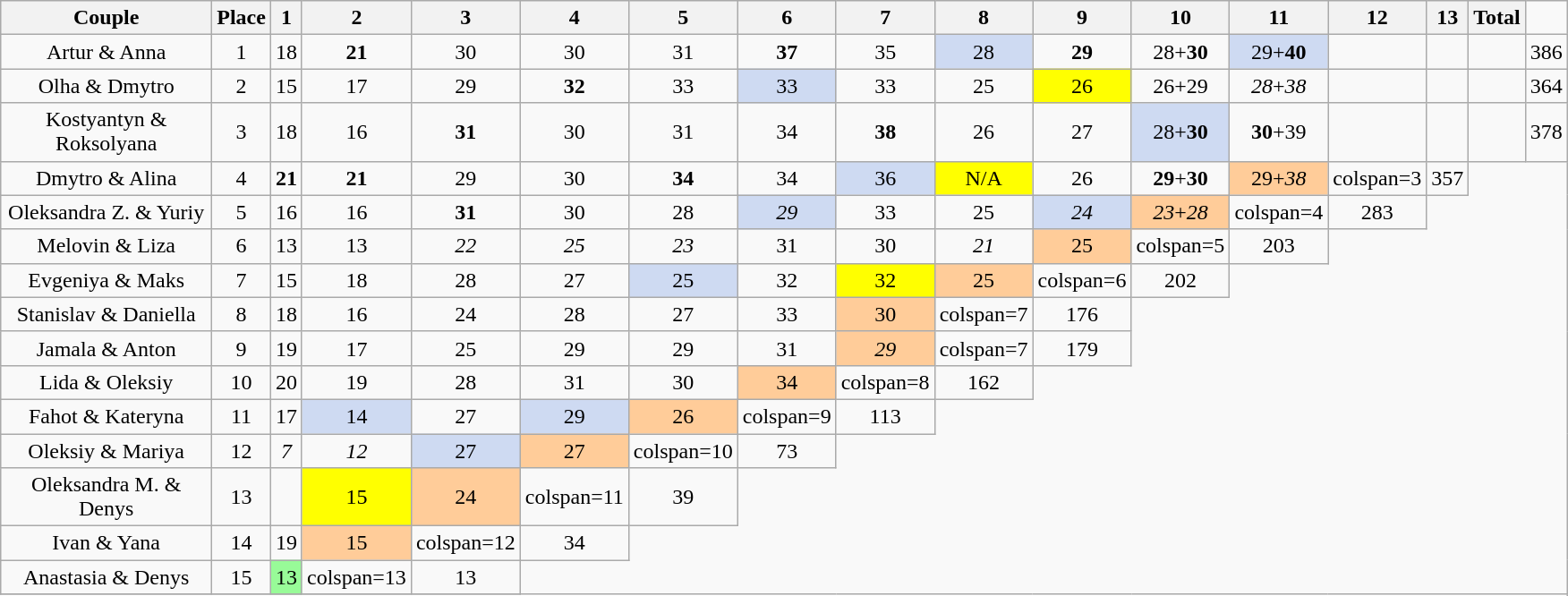<table class="wikitable sortable" style="margin:auto; text-align: center; white-space:norwrap;">
<tr>
<th width="150">Couple</th>
<th>Place</th>
<th>1</th>
<th>2</th>
<th>3</th>
<th>4</th>
<th>5</th>
<th>6</th>
<th>7</th>
<th>8</th>
<th>9</th>
<th>10</th>
<th>11</th>
<th>12</th>
<th>13</th>
<th>Total</th>
</tr>
<tr>
<td>Artur & Anna</td>
<td>1</td>
<td>18</td>
<td><span><strong>21</strong></span></td>
<td>30</td>
<td>30</td>
<td>31</td>
<td><span><strong>37</strong></span></td>
<td>35</td>
<td style="background:#CEDAF2;">28</td>
<td><span><strong>29</strong></span></td>
<td>28+<span><strong>30</strong></span></td>
<td style="background:#CEDAF2;">29+<span><strong>40</strong></span></td>
<td></td>
<td></td>
<td></td>
<td>386</td>
</tr>
<tr>
<td>Olha & Dmytro</td>
<td>2</td>
<td>15</td>
<td>17</td>
<td>29</td>
<td><span><strong>32</strong></span></td>
<td>33</td>
<td style="background:#CEDAF2;">33</td>
<td>33</td>
<td>25</td>
<td style="background:yellow;">26</td>
<td>26+29</td>
<td><span><em>28</em></span>+<span><em>38</em></span></td>
<td></td>
<td></td>
<td></td>
<td>364</td>
</tr>
<tr>
<td>Kostyantyn & Roksolyana</td>
<td>3</td>
<td>18</td>
<td>16</td>
<td><span><strong>31</strong></span></td>
<td>30</td>
<td>31</td>
<td>34</td>
<td><span><strong>38</strong></span></td>
<td>26</td>
<td>27</td>
<td style="background:#CEDAF2;">28+<span><strong>30</strong></span></td>
<td><span><strong>30</strong></span>+39</td>
<td></td>
<td></td>
<td></td>
<td>378</td>
</tr>
<tr>
<td>Dmytro & Alina</td>
<td>4</td>
<td><span><strong>21</strong></span></td>
<td><span><strong>21</strong></span></td>
<td>29</td>
<td>30</td>
<td><span><strong>34</strong></span></td>
<td>34</td>
<td style="background:#CEDAF2;">36</td>
<td style="background:yellow;">N/A</td>
<td>26</td>
<td><span><strong>29</strong></span>+<span><strong>30</strong></span></td>
<td style="background:#FFCC99;">29+<span><em>38</em></span></td>
<td>colspan=3 </td>
<td>357</td>
</tr>
<tr>
<td>Oleksandra Z. & Yuriy</td>
<td>5</td>
<td>16</td>
<td>16</td>
<td><span><strong>31</strong></span></td>
<td>30</td>
<td>28</td>
<td style="background:#CEDAF2;"><span><em>29</em></span></td>
<td>33</td>
<td>25</td>
<td style="background:#CEDAF2;"><span><em>24</em></span></td>
<td style="background:#FFCC99;"><span><em>23</em></span>+<span><em>28</em></span></td>
<td>colspan=4 </td>
<td>283</td>
</tr>
<tr>
<td>Melovin & Liza</td>
<td>6</td>
<td>13</td>
<td>13</td>
<td><span><em>22</em></span></td>
<td><span><em>25</em></span></td>
<td><span><em>23</em></span></td>
<td>31</td>
<td>30</td>
<td><span><em>21</em></span></td>
<td style="background:#FFCC99;">25</td>
<td>colspan=5 </td>
<td>203</td>
</tr>
<tr>
<td>Evgeniya & Maks</td>
<td>7</td>
<td>15</td>
<td>18</td>
<td>28</td>
<td>27</td>
<td style="background:#CEDAF2;">25</td>
<td>32</td>
<td style="background:yellow;">32</td>
<td style="background:#FFCC99;">25</td>
<td>colspan=6 </td>
<td>202</td>
</tr>
<tr>
<td>Stanislav & Daniella</td>
<td>8</td>
<td>18</td>
<td>16</td>
<td>24</td>
<td>28</td>
<td>27</td>
<td>33</td>
<td style="background:#FFCC99;">30</td>
<td>colspan=7 </td>
<td>176</td>
</tr>
<tr>
<td>Jamala & Anton</td>
<td>9</td>
<td>19</td>
<td>17</td>
<td>25</td>
<td>29</td>
<td>29</td>
<td>31</td>
<td style="background:#FFCC99;"><span><em>29</em></span></td>
<td>colspan=7 </td>
<td>179</td>
</tr>
<tr>
<td>Lida & Oleksiy</td>
<td>10</td>
<td>20</td>
<td>19</td>
<td>28</td>
<td>31</td>
<td>30</td>
<td style="background:#FFCC99;">34</td>
<td>colspan=8 </td>
<td>162</td>
</tr>
<tr>
<td>Fahot & Kateryna</td>
<td>11</td>
<td>17</td>
<td style="background:#CEDAF2;">14</td>
<td>27</td>
<td style="background:#CEDAF2;">29</td>
<td style="background:#FFCC99;">26</td>
<td>colspan=9 </td>
<td>113</td>
</tr>
<tr>
<td>Oleksiy & Mariya</td>
<td>12</td>
<td><span><em>7</em></span></td>
<td><span><em>12</em></span></td>
<td style="background:#CEDAF2;">27</td>
<td style="background:#FFCC99;">27</td>
<td>colspan=10 </td>
<td>73</td>
</tr>
<tr>
<td>Oleksandra M. & Denys</td>
<td>13</td>
<td></td>
<td style="background:yellow;">15</td>
<td style="background:#FFCC99;">24</td>
<td>colspan=11 </td>
<td>39</td>
</tr>
<tr>
<td>Ivan & Yana</td>
<td>14</td>
<td>19</td>
<td style="background:#FFCC99;">15</td>
<td>colspan=12 </td>
<td>34</td>
</tr>
<tr>
<td>Anastasia & Denys</td>
<td>15</td>
<td style="background:palegreen;">13</td>
<td>colspan=13 </td>
<td>13</td>
</tr>
<tr>
</tr>
</table>
